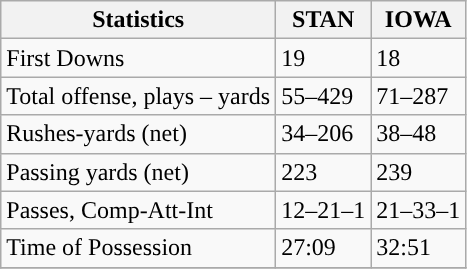<table class="wikitable">
<tr>
<th>Statistics</th>
<th>STAN</th>
<th>IOWA</th>
</tr>
<tr>
<td>First Downs</td>
<td>19</td>
<td>18</td>
</tr>
<tr>
<td>Total offense, plays – yards</td>
<td>55–429</td>
<td>71–287</td>
</tr>
<tr>
<td>Rushes-yards (net)</td>
<td>34–206</td>
<td>38–48</td>
</tr>
<tr>
<td>Passing yards (net)</td>
<td>223</td>
<td>239</td>
</tr>
<tr>
<td>Passes, Comp-Att-Int</td>
<td>12–21–1</td>
<td>21–33–1</td>
</tr>
<tr>
<td>Time of Possession</td>
<td>27:09</td>
<td>32:51</td>
</tr>
<tr>
</tr>
</table>
